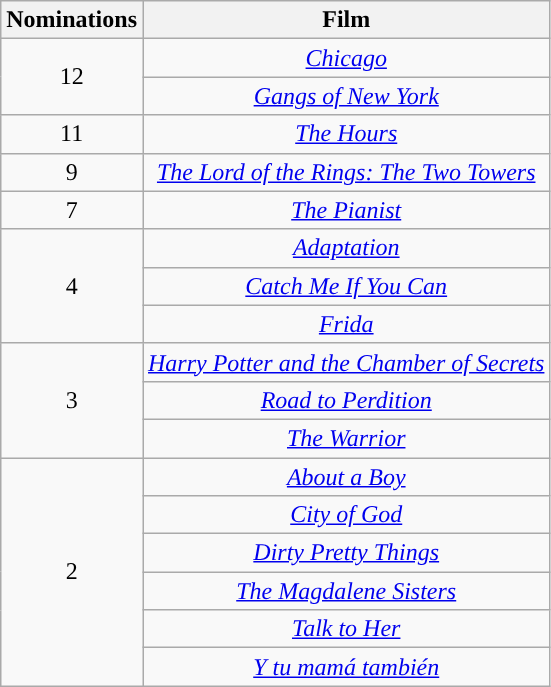<table class="wikitable" style="text-align:center;">
<tr>
<th style="background:">Nominations</th>
<th style="background:">Film</th>
</tr>
<tr>
<td rowspan="2">12</td>
<td><em><a href='#'>Chicago</a></em></td>
</tr>
<tr>
<td><em><a href='#'>Gangs of New York</a></em></td>
</tr>
<tr>
<td>11</td>
<td><em><a href='#'>The Hours</a></em></td>
</tr>
<tr>
<td>9</td>
<td><em><a href='#'>The Lord of the Rings: The Two Towers</a></em></td>
</tr>
<tr>
<td>7</td>
<td><em><a href='#'>The Pianist</a></em></td>
</tr>
<tr>
<td rowspan="3">4</td>
<td><em><a href='#'>Adaptation</a></em></td>
</tr>
<tr>
<td><em><a href='#'>Catch Me If You Can</a></em></td>
</tr>
<tr>
<td><em><a href='#'>Frida</a></em></td>
</tr>
<tr>
<td rowspan="3">3</td>
<td><em><a href='#'>Harry Potter and the Chamber of Secrets</a></em></td>
</tr>
<tr>
<td><em><a href='#'>Road to Perdition</a></em></td>
</tr>
<tr>
<td><em><a href='#'>The Warrior</a></em></td>
</tr>
<tr>
<td rowspan="6">2</td>
<td><em><a href='#'>About a Boy</a></em></td>
</tr>
<tr>
<td><em><a href='#'>City of God</a></em></td>
</tr>
<tr>
<td><em><a href='#'>Dirty Pretty Things</a></em></td>
</tr>
<tr>
<td><em><a href='#'>The Magdalene Sisters</a></em></td>
</tr>
<tr>
<td><em><a href='#'>Talk to Her</a></em></td>
</tr>
<tr>
<td><em><a href='#'>Y tu mamá también</a></em></td>
</tr>
</table>
